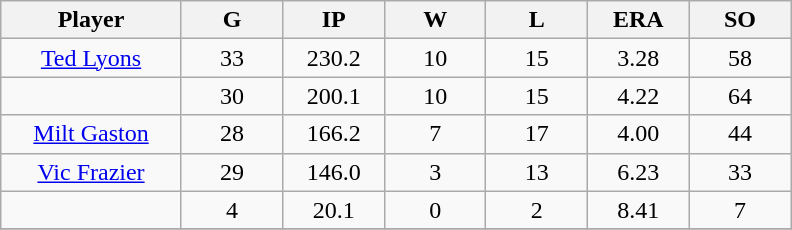<table class="wikitable sortable">
<tr>
<th bgcolor="#DDDDFF" width="16%">Player</th>
<th bgcolor="#DDDDFF" width="9%">G</th>
<th bgcolor="#DDDDFF" width="9%">IP</th>
<th bgcolor="#DDDDFF" width="9%">W</th>
<th bgcolor="#DDDDFF" width="9%">L</th>
<th bgcolor="#DDDDFF" width="9%">ERA</th>
<th bgcolor="#DDDDFF" width="9%">SO</th>
</tr>
<tr align="center">
<td><a href='#'>Ted Lyons</a></td>
<td>33</td>
<td>230.2</td>
<td>10</td>
<td>15</td>
<td>3.28</td>
<td>58</td>
</tr>
<tr align=center>
<td></td>
<td>30</td>
<td>200.1</td>
<td>10</td>
<td>15</td>
<td>4.22</td>
<td>64</td>
</tr>
<tr align="center">
<td><a href='#'>Milt Gaston</a></td>
<td>28</td>
<td>166.2</td>
<td>7</td>
<td>17</td>
<td>4.00</td>
<td>44</td>
</tr>
<tr align=center>
<td><a href='#'>Vic Frazier</a></td>
<td>29</td>
<td>146.0</td>
<td>3</td>
<td>13</td>
<td>6.23</td>
<td>33</td>
</tr>
<tr align=center>
<td></td>
<td>4</td>
<td>20.1</td>
<td>0</td>
<td>2</td>
<td>8.41</td>
<td>7</td>
</tr>
<tr align="center">
</tr>
</table>
